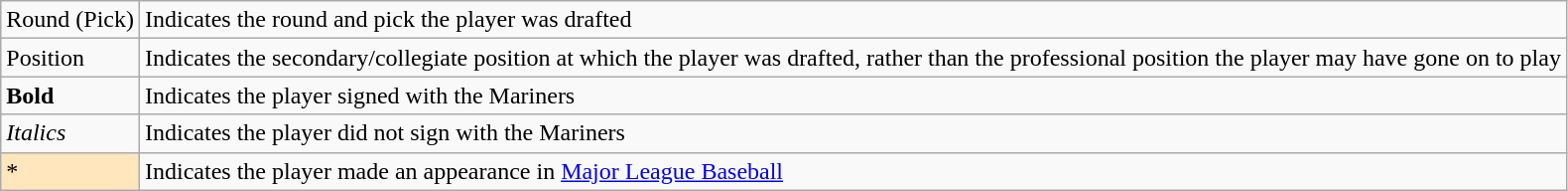<table class="wikitable" border="1">
<tr>
<td>Round (Pick)</td>
<td>Indicates the round and pick the player was drafted</td>
</tr>
<tr>
<td>Position</td>
<td>Indicates the secondary/collegiate position at which the player was drafted, rather than the professional position the player may have gone on to play</td>
</tr>
<tr>
<td><strong>Bold</strong></td>
<td>Indicates the player signed with the Mariners</td>
</tr>
<tr>
<td><em>Italics</em></td>
<td>Indicates the player did not sign with the Mariners</td>
</tr>
<tr>
<td style="background-color: #FFE6BD">*</td>
<td>Indicates the player made an appearance in <a href='#'>Major League Baseball</a></td>
</tr>
</table>
